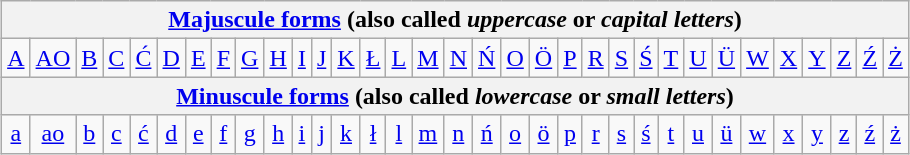<table class="wikitable" style="text-align: center; border-collapse:collapse; margin:1em auto;">
<tr>
<th colspan="34"><a href='#'>Majuscule forms</a> (also called <em>uppercase</em> or <em>capital letters</em>)</th>
</tr>
<tr>
<td><a href='#'>A</a></td>
<td><a href='#'>AO</a></td>
<td><a href='#'>B</a></td>
<td><a href='#'>C</a></td>
<td><a href='#'>Ć</a></td>
<td><a href='#'>D</a></td>
<td><a href='#'>E</a></td>
<td><a href='#'>F</a></td>
<td><a href='#'>G</a></td>
<td><a href='#'>H</a></td>
<td><a href='#'>I</a></td>
<td><a href='#'>J</a></td>
<td><a href='#'>K</a></td>
<td><a href='#'>Ł</a></td>
<td><a href='#'>L</a></td>
<td><a href='#'>M</a></td>
<td><a href='#'>N</a></td>
<td><a href='#'>Ń</a></td>
<td><a href='#'>O</a></td>
<td><a href='#'>Ö</a></td>
<td><a href='#'>P</a></td>
<td><a href='#'>R</a></td>
<td><a href='#'>S</a></td>
<td><a href='#'>Ś</a></td>
<td><a href='#'>T</a></td>
<td><a href='#'>U</a></td>
<td><a href='#'>Ü</a></td>
<td><a href='#'>W</a></td>
<td><a href='#'>X</a></td>
<td><a href='#'>Y</a></td>
<td><a href='#'>Z</a></td>
<td><a href='#'>Ź</a></td>
<td><a href='#'>Ż</a></td>
</tr>
<tr>
<th colspan="34"><a href='#'>Minuscule forms</a> (also called <em>lowercase</em> or <em>small letters</em>)</th>
</tr>
<tr>
<td><a href='#'>a</a></td>
<td><a href='#'>ao</a></td>
<td><a href='#'>b</a></td>
<td><a href='#'>c</a></td>
<td><a href='#'>ć</a></td>
<td><a href='#'>d</a></td>
<td><a href='#'>e</a></td>
<td><a href='#'>f</a></td>
<td><a href='#'>g</a></td>
<td><a href='#'>h</a></td>
<td><a href='#'>i</a></td>
<td><a href='#'>j</a></td>
<td><a href='#'>k</a></td>
<td><a href='#'>ł</a></td>
<td><a href='#'>l</a></td>
<td><a href='#'>m</a></td>
<td><a href='#'>n</a></td>
<td><a href='#'>ń</a></td>
<td><a href='#'>o</a></td>
<td><a href='#'>ö</a></td>
<td><a href='#'>p</a></td>
<td><a href='#'>r</a></td>
<td><a href='#'>s</a></td>
<td><a href='#'>ś</a></td>
<td><a href='#'>t</a></td>
<td><a href='#'>u</a></td>
<td><a href='#'>ü</a></td>
<td><a href='#'>w</a></td>
<td><a href='#'>x</a></td>
<td><a href='#'>y</a></td>
<td><a href='#'>z</a></td>
<td><a href='#'>ź</a></td>
<td><a href='#'>ż</a></td>
</tr>
</table>
